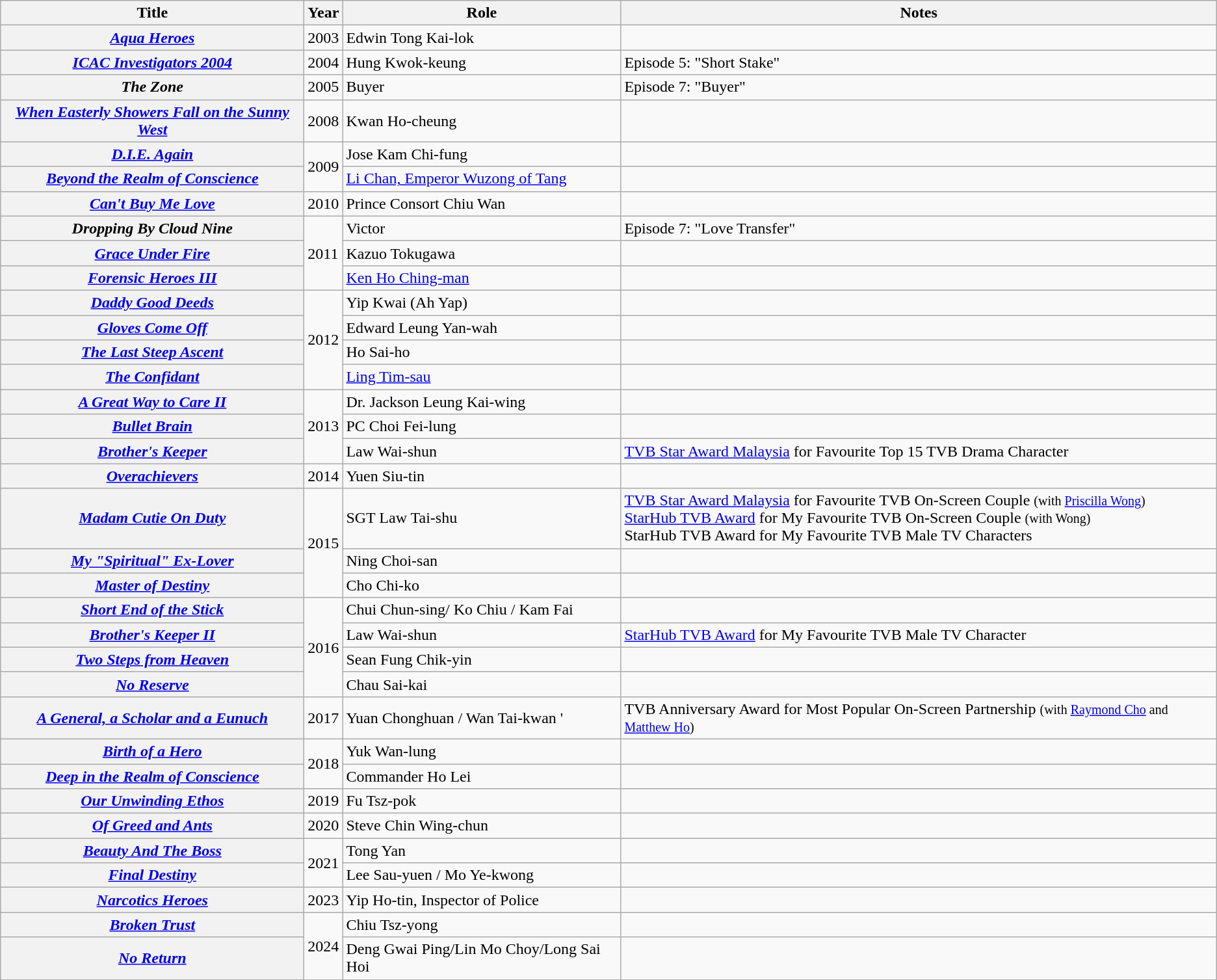<table class="wikitable plainrowheaders sortable">
<tr>
<th scope="col">Title</th>
<th scope="col">Year</th>
<th scope="col">Role</th>
<th scope="col" class="unsortable">Notes</th>
</tr>
<tr>
<th scope="row"><em><a href='#'>Aqua Heroes</a></em></th>
<td>2003</td>
<td>Edwin Tong Kai-lok</td>
<td></td>
</tr>
<tr>
<th scope="row"><em><a href='#'>ICAC Investigators 2004</a></em></th>
<td>2004</td>
<td>Hung Kwok-keung</td>
<td>Episode 5: "Short Stake"</td>
</tr>
<tr>
<th scope="row"><em>The Zone</em></th>
<td>2005</td>
<td>Buyer</td>
<td>Episode 7: "Buyer"</td>
</tr>
<tr>
<th scope="row"><em><a href='#'>When Easterly Showers Fall on the Sunny West</a></em></th>
<td>2008</td>
<td>Kwan Ho-cheung</td>
<td></td>
</tr>
<tr>
<th scope="row"><em><a href='#'>D.I.E. Again</a></em></th>
<td rowspan=2>2009</td>
<td>Jose Kam Chi-fung</td>
<td></td>
</tr>
<tr>
<th scope="row"><em><a href='#'>Beyond the Realm of Conscience</a></em></th>
<td><a href='#'>Li Chan, Emperor Wuzong of Tang</a></td>
<td></td>
</tr>
<tr>
<th scope="row"><em><a href='#'>Can't Buy Me Love</a></em></th>
<td>2010</td>
<td>Prince Consort Chiu Wan</td>
<td></td>
</tr>
<tr>
<th scope="row"><em>Dropping By Cloud Nine</em></th>
<td rowspan=3>2011</td>
<td>Victor</td>
<td>Episode 7: "Love Transfer"</td>
</tr>
<tr>
<th scope="row"><em><a href='#'>Grace Under Fire</a></em></th>
<td>Kazuo Tokugawa</td>
<td></td>
</tr>
<tr>
<th scope="row"><em><a href='#'>Forensic Heroes III</a></em></th>
<td><a href='#'>Ken Ho Ching-man</a></td>
<td></td>
</tr>
<tr>
<th scope="row"><em><a href='#'>Daddy Good Deeds</a></em></th>
<td rowspan=4>2012</td>
<td>Yip Kwai (Ah Yap)</td>
<td></td>
</tr>
<tr>
<th scope="row"><em><a href='#'>Gloves Come Off</a></em></th>
<td>Edward Leung Yan-wah</td>
<td></td>
</tr>
<tr>
<th scope="row"><em><a href='#'>The Last Steep Ascent</a></em></th>
<td>Ho Sai-ho</td>
<td></td>
</tr>
<tr>
<th scope="row"><em><a href='#'>The Confidant</a></em></th>
<td><a href='#'>Ling Tim-sau</a></td>
<td></td>
</tr>
<tr>
<th scope="row"><em><a href='#'>A Great Way to Care II</a></em></th>
<td rowspan=3>2013</td>
<td>Dr. Jackson Leung Kai-wing</td>
<td></td>
</tr>
<tr>
<th scope="row"><em><a href='#'>Bullet Brain</a></em></th>
<td>PC Choi Fei-lung</td>
<td></td>
</tr>
<tr>
<th scope="row"><em><a href='#'>Brother's Keeper</a></em></th>
<td>Law Wai-shun</td>
<td><a href='#'>TVB Star Award Malaysia</a> for Favourite Top 15 TVB Drama Character</td>
</tr>
<tr>
<th scope="row"><em><a href='#'>Overachievers</a></em></th>
<td>2014</td>
<td>Yuen Siu-tin</td>
<td></td>
</tr>
<tr>
<th scope="row"><em><a href='#'>Madam Cutie On Duty</a></em></th>
<td rowspan=3>2015</td>
<td>SGT Law Tai-shu</td>
<td><a href='#'>TVB Star Award Malaysia</a> for Favourite TVB On-Screen Couple <small>(with <a href='#'>Priscilla Wong</a>)</small> <br><a href='#'>StarHub TVB Award</a> for My Favourite TVB On-Screen Couple <small>(with Wong)</small> <br> StarHub TVB Award for My Favourite TVB Male TV Characters</td>
</tr>
<tr>
<th scope="row"><em><a href='#'>My "Spiritual" Ex-Lover</a></em></th>
<td>Ning Choi-san</td>
<td></td>
</tr>
<tr>
<th scope="row"><em><a href='#'>Master of Destiny</a></em></th>
<td>Cho Chi-ko</td>
<td></td>
</tr>
<tr>
<th scope="row"><em><a href='#'>Short End of the Stick</a></em></th>
<td rowspan=4>2016</td>
<td>Chui Chun-sing/ Ko Chiu / Kam Fai</td>
<td></td>
</tr>
<tr>
<th scope="row"><em><a href='#'>Brother's Keeper II</a></em></th>
<td>Law Wai-shun</td>
<td><a href='#'>StarHub TVB Award</a> for My Favourite TVB Male TV Character</td>
</tr>
<tr>
<th scope="row"><em><a href='#'>Two Steps from Heaven</a></em></th>
<td>Sean Fung Chik-yin</td>
<td></td>
</tr>
<tr>
<th scope="row"><em><a href='#'>No Reserve</a></em></th>
<td>Chau Sai-kai</td>
<td></td>
</tr>
<tr>
<th scope="row"><em><a href='#'>A General, a Scholar and a Eunuch</a></em></th>
<td>2017</td>
<td>Yuan Chonghuan / Wan Tai-kwan '</td>
<td>TVB Anniversary Award for Most Popular On-Screen Partnership <small>(with <a href='#'>Raymond Cho</a> and <a href='#'>Matthew Ho</a>)</small></td>
</tr>
<tr>
<th scope="row"><em><a href='#'>Birth of a Hero</a></em></th>
<td rowspan=2>2018</td>
<td>Yuk Wan-lung</td>
<td></td>
</tr>
<tr>
<th scope="row"><em><a href='#'>Deep in the Realm of Conscience</a></em></th>
<td>Commander Ho Lei</td>
<td></td>
</tr>
<tr>
<th scope="row"><em><a href='#'>Our Unwinding Ethos</a></em></th>
<td>2019</td>
<td>Fu Tsz-pok</td>
<td></td>
</tr>
<tr>
<th scope="row"><em><a href='#'>Of Greed and Ants</a></em></th>
<td>2020</td>
<td>Steve Chin Wing-chun</td>
<td></td>
</tr>
<tr>
<th scope="row"><em><a href='#'>Beauty And The Boss</a></em></th>
<td rowspan=2>2021</td>
<td>Tong Yan</td>
<td></td>
</tr>
<tr>
<th scope="row"><em><a href='#'>Final Destiny</a></em></th>
<td>Lee Sau-yuen / Mo Ye-kwong</td>
<td></td>
</tr>
<tr>
<th scope="row"><em><a href='#'>Narcotics Heroes</a></em></th>
<td>2023</td>
<td>Yip Ho-tin, Inspector of Police</td>
<td></td>
</tr>
<tr>
<th scope="row"><em><a href='#'>Broken Trust</a></em></th>
<td rowspan="2">2024</td>
<td>Chiu Tsz-yong</td>
<td></td>
</tr>
<tr>
<th scope="row"><em><a href='#'>No Return</a></em></th>
<td>Deng Gwai Ping/Lin Mo Choy/Long Sai Hoi</td>
<td></td>
</tr>
</table>
